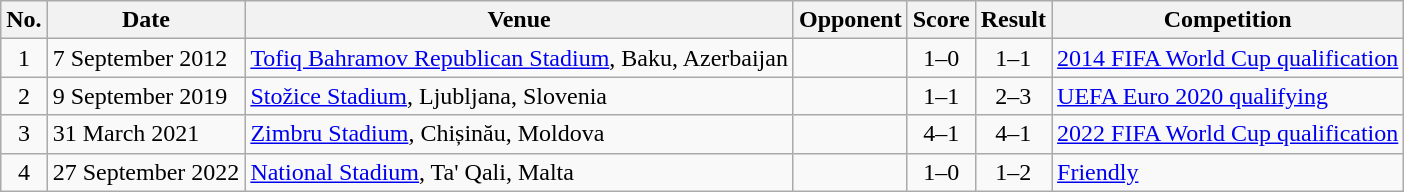<table class="wikitable sortable">
<tr>
<th>No.</th>
<th>Date</th>
<th>Venue</th>
<th>Opponent</th>
<th>Score</th>
<th>Result</th>
<th>Competition</th>
</tr>
<tr>
<td align="center">1</td>
<td>7 September 2012</td>
<td><a href='#'>Tofiq Bahramov Republican Stadium</a>, Baku, Azerbaijan</td>
<td></td>
<td align="center">1–0</td>
<td align="center">1–1</td>
<td><a href='#'>2014 FIFA World Cup qualification</a></td>
</tr>
<tr>
<td align="center">2</td>
<td>9 September 2019</td>
<td><a href='#'>Stožice Stadium</a>, Ljubljana, Slovenia</td>
<td></td>
<td align="center">1–1</td>
<td align="center">2–3</td>
<td><a href='#'>UEFA Euro 2020 qualifying</a></td>
</tr>
<tr>
<td align="center">3</td>
<td>31 March 2021</td>
<td><a href='#'>Zimbru Stadium</a>, Chișinău, Moldova</td>
<td></td>
<td align="center">4–1</td>
<td align="center">4–1</td>
<td><a href='#'>2022 FIFA World Cup qualification</a></td>
</tr>
<tr>
<td align="center">4</td>
<td>27 September 2022</td>
<td><a href='#'>National Stadium</a>, Ta' Qali, Malta</td>
<td></td>
<td align="center">1–0</td>
<td align="center">1–2</td>
<td><a href='#'>Friendly</a></td>
</tr>
</table>
